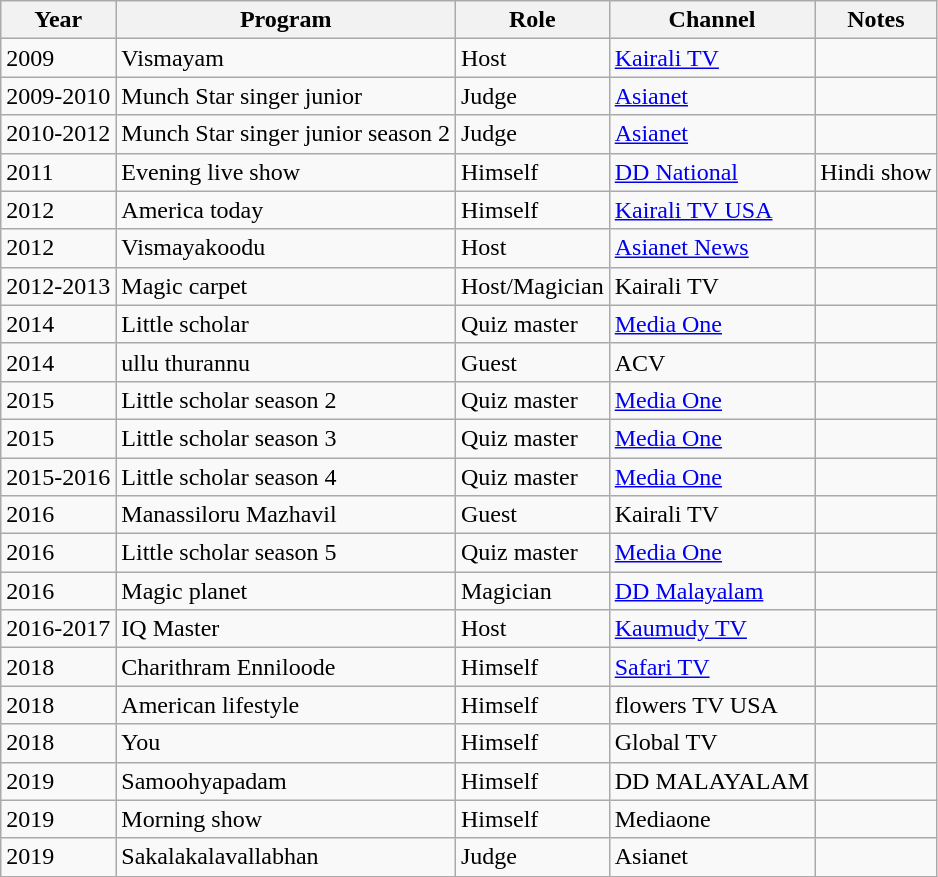<table class="wikitable sortable">
<tr>
<th>Year</th>
<th>Program</th>
<th>Role</th>
<th>Channel</th>
<th>Notes</th>
</tr>
<tr>
<td>2009</td>
<td>Vismayam</td>
<td>Host</td>
<td><a href='#'>Kairali TV</a></td>
<td></td>
</tr>
<tr>
<td>2009-2010</td>
<td>Munch Star singer junior</td>
<td>Judge</td>
<td><a href='#'>Asianet</a></td>
<td></td>
</tr>
<tr>
<td>2010-2012</td>
<td>Munch Star singer junior season 2</td>
<td>Judge</td>
<td><a href='#'>Asianet</a></td>
<td></td>
</tr>
<tr>
<td>2011</td>
<td>Evening live show</td>
<td>Himself</td>
<td><a href='#'>DD National</a></td>
<td>Hindi show</td>
</tr>
<tr>
<td>2012</td>
<td>America today</td>
<td>Himself</td>
<td><a href='#'>Kairali TV USA</a></td>
<td></td>
</tr>
<tr>
<td>2012</td>
<td>Vismayakoodu</td>
<td>Host</td>
<td><a href='#'>Asianet News</a></td>
<td></td>
</tr>
<tr>
<td>2012-2013</td>
<td>Magic carpet</td>
<td>Host/Magician</td>
<td>Kairali TV</td>
<td></td>
</tr>
<tr>
<td>2014</td>
<td>Little scholar</td>
<td>Quiz master</td>
<td><a href='#'>Media One</a></td>
<td></td>
</tr>
<tr>
<td>2014</td>
<td>ullu thurannu</td>
<td>Guest</td>
<td>ACV</td>
<td></td>
</tr>
<tr>
<td>2015</td>
<td>Little scholar season 2</td>
<td>Quiz master</td>
<td><a href='#'>Media One</a></td>
<td></td>
</tr>
<tr>
<td>2015</td>
<td>Little scholar season 3</td>
<td>Quiz master</td>
<td><a href='#'>Media One</a></td>
<td></td>
</tr>
<tr>
<td>2015-2016</td>
<td>Little scholar season 4</td>
<td>Quiz master</td>
<td><a href='#'>Media One</a></td>
<td></td>
</tr>
<tr>
<td>2016</td>
<td>Manassiloru Mazhavil</td>
<td>Guest</td>
<td>Kairali TV</td>
<td></td>
</tr>
<tr>
<td>2016</td>
<td>Little scholar season 5</td>
<td>Quiz master</td>
<td><a href='#'>Media One</a></td>
<td></td>
</tr>
<tr>
<td>2016</td>
<td>Magic planet</td>
<td>Magician</td>
<td><a href='#'>DD Malayalam</a></td>
<td></td>
</tr>
<tr>
<td>2016-2017</td>
<td>IQ Master</td>
<td>Host</td>
<td><a href='#'>Kaumudy TV</a></td>
<td></td>
</tr>
<tr>
<td>2018</td>
<td>Charithram Enniloode</td>
<td>Himself</td>
<td><a href='#'>Safari TV</a></td>
<td></td>
</tr>
<tr>
<td>2018</td>
<td>American lifestyle</td>
<td>Himself</td>
<td>flowers TV USA</td>
<td></td>
</tr>
<tr>
<td>2018</td>
<td>You</td>
<td>Himself</td>
<td>Global TV</td>
<td></td>
</tr>
<tr>
<td>2019</td>
<td>Samoohyapadam</td>
<td>Himself</td>
<td>DD MALAYALAM</td>
<td></td>
</tr>
<tr>
<td>2019</td>
<td>Morning show</td>
<td>Himself</td>
<td>Mediaone</td>
<td></td>
</tr>
<tr>
<td>2019</td>
<td>Sakalakalavallabhan</td>
<td>Judge</td>
<td>Asianet</td>
<td></td>
</tr>
</table>
